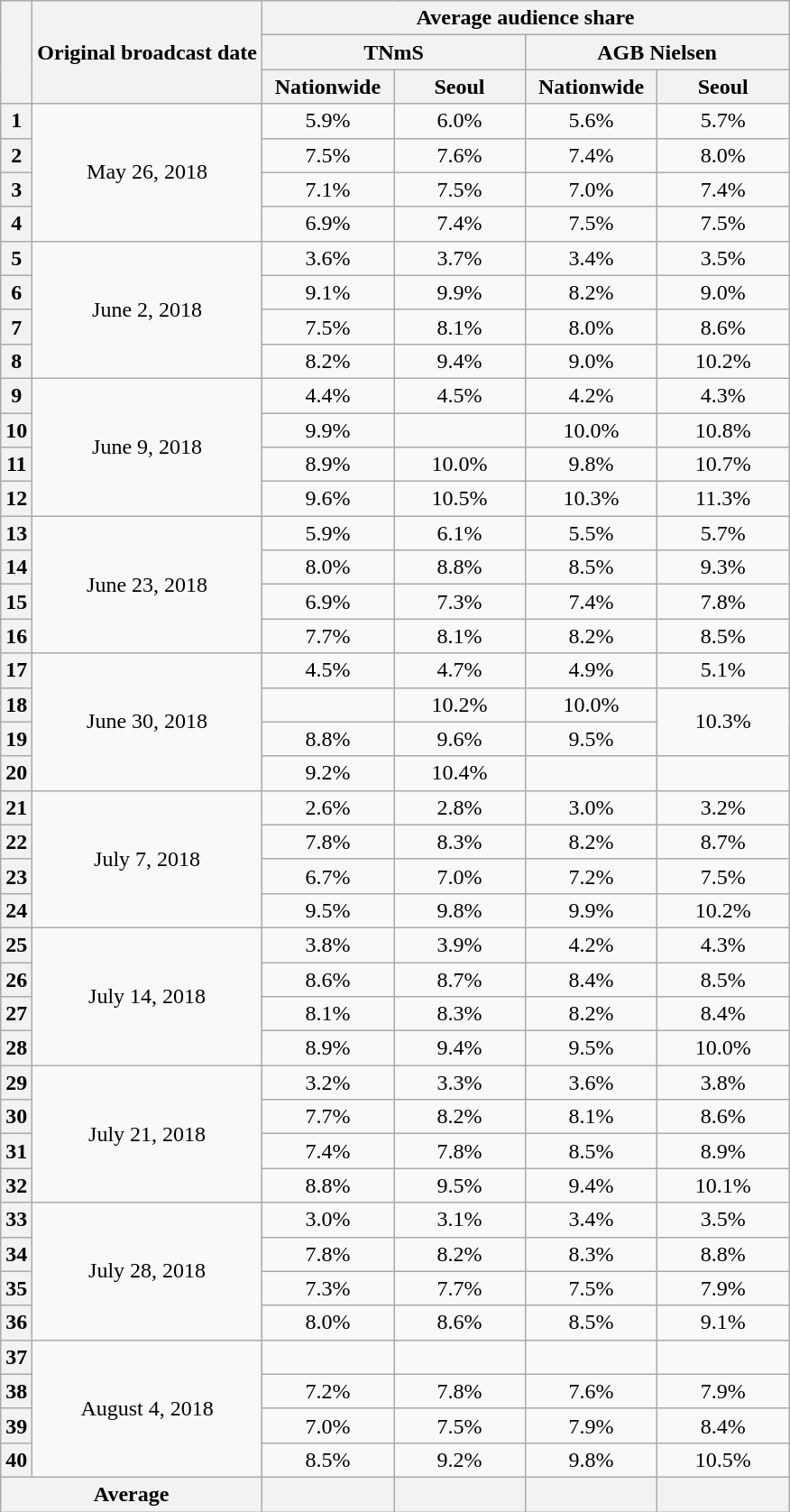<table class="wikitable" style="text-align:center">
<tr>
<th rowspan="3"></th>
<th rowspan="3">Original broadcast date</th>
<th colspan="4">Average audience share</th>
</tr>
<tr>
<th colspan="2">TNmS</th>
<th colspan="2">AGB Nielsen</th>
</tr>
<tr>
<th width="90">Nationwide</th>
<th width="90">Seoul</th>
<th width="90">Nationwide</th>
<th width="90">Seoul</th>
</tr>
<tr>
<th>1</th>
<td rowspan="4">May 26, 2018</td>
<td>5.9% </td>
<td>6.0%</td>
<td>5.6% </td>
<td>5.7% </td>
</tr>
<tr>
<th>2</th>
<td>7.5% </td>
<td>7.6%</td>
<td>7.4% </td>
<td>8.0% </td>
</tr>
<tr>
<th>3</th>
<td>7.1% </td>
<td>7.5%</td>
<td>7.0% </td>
<td>7.4% </td>
</tr>
<tr>
<th>4</th>
<td>6.9% </td>
<td>7.4%</td>
<td>7.5% </td>
<td>7.5% </td>
</tr>
<tr>
<th>5</th>
<td rowspan="4">June 2, 2018</td>
<td>3.6%</td>
<td>3.7%</td>
<td>3.4% </td>
<td>3.5% </td>
</tr>
<tr>
<th>6</th>
<td>9.1%</td>
<td>9.9%</td>
<td>8.2% </td>
<td>9.0% </td>
</tr>
<tr>
<th>7</th>
<td>7.5%</td>
<td>8.1%</td>
<td>8.0% </td>
<td>8.6% </td>
</tr>
<tr>
<th>8</th>
<td>8.2%</td>
<td>9.4%</td>
<td>9.0% </td>
<td>10.2% </td>
</tr>
<tr>
<th>9</th>
<td rowspan="4">June 9, 2018</td>
<td>4.4%</td>
<td>4.5%</td>
<td>4.2% </td>
<td>4.3% </td>
</tr>
<tr>
<th>10</th>
<td>9.9%</td>
<td></td>
<td>10.0% </td>
<td>10.8% </td>
</tr>
<tr>
<th>11</th>
<td>8.9%</td>
<td>10.0%</td>
<td>9.8% </td>
<td>10.7% </td>
</tr>
<tr>
<th>12</th>
<td>9.6%</td>
<td>10.5%</td>
<td>10.3% </td>
<td>11.3% </td>
</tr>
<tr>
<th>13</th>
<td rowspan="4">June 23, 2018</td>
<td>5.9%</td>
<td>6.1%</td>
<td>5.5% </td>
<td>5.7% </td>
</tr>
<tr>
<th>14</th>
<td>8.0%</td>
<td>8.8%</td>
<td>8.5% </td>
<td>9.3% </td>
</tr>
<tr>
<th>15</th>
<td>6.9%</td>
<td>7.3%</td>
<td>7.4% </td>
<td>7.8% </td>
</tr>
<tr>
<th>16</th>
<td>7.7%</td>
<td>8.1%</td>
<td>8.2% </td>
<td>8.5% </td>
</tr>
<tr>
<th>17</th>
<td rowspan="4">June 30, 2018</td>
<td>4.5%</td>
<td>4.7%</td>
<td>4.9% </td>
<td>5.1% </td>
</tr>
<tr>
<th>18</th>
<td></td>
<td>10.2%</td>
<td>10.0% </td>
<td rowspan="2">10.3% </td>
</tr>
<tr>
<th>19</th>
<td>8.8%</td>
<td>9.6%</td>
<td>9.5% </td>
</tr>
<tr>
<th>20</th>
<td>9.2%</td>
<td>10.4%</td>
<td> </td>
<td> </td>
</tr>
<tr>
<th>21</th>
<td rowspan="4">July 7, 2018</td>
<td>2.6%</td>
<td>2.8%</td>
<td>3.0% </td>
<td>3.2% </td>
</tr>
<tr>
<th>22</th>
<td>7.8%</td>
<td>8.3%</td>
<td>8.2% </td>
<td>8.7% </td>
</tr>
<tr>
<th>23</th>
<td>6.7%</td>
<td>7.0%</td>
<td>7.2% </td>
<td>7.5% </td>
</tr>
<tr>
<th>24</th>
<td>9.5%</td>
<td>9.8%</td>
<td>9.9% </td>
<td>10.2% </td>
</tr>
<tr>
<th>25</th>
<td rowspan="4">July 14, 2018</td>
<td>3.8%</td>
<td>3.9%</td>
<td>4.2% </td>
<td>4.3% </td>
</tr>
<tr>
<th>26</th>
<td>8.6%</td>
<td>8.7%</td>
<td>8.4% </td>
<td>8.5% </td>
</tr>
<tr>
<th>27</th>
<td>8.1%</td>
<td>8.3%</td>
<td>8.2% </td>
<td>8.4% </td>
</tr>
<tr>
<th>28</th>
<td>8.9%</td>
<td>9.4%</td>
<td>9.5% </td>
<td>10.0% </td>
</tr>
<tr>
<th>29</th>
<td rowspan="4">July 21, 2018</td>
<td>3.2%</td>
<td>3.3%</td>
<td>3.6% </td>
<td>3.8% </td>
</tr>
<tr>
<th>30</th>
<td>7.7%</td>
<td>8.2%</td>
<td>8.1% </td>
<td>8.6% </td>
</tr>
<tr>
<th>31</th>
<td>7.4%</td>
<td>7.8%</td>
<td>8.5% </td>
<td>8.9% </td>
</tr>
<tr>
<th>32</th>
<td>8.8%</td>
<td>9.5%</td>
<td>9.4% </td>
<td>10.1% </td>
</tr>
<tr>
<th>33</th>
<td rowspan="4">July 28, 2018</td>
<td>3.0%</td>
<td>3.1%</td>
<td>3.4% </td>
<td>3.5% </td>
</tr>
<tr>
<th>34</th>
<td>7.8%</td>
<td>8.2%</td>
<td>8.3% </td>
<td>8.8% </td>
</tr>
<tr>
<th>35</th>
<td>7.3%</td>
<td>7.7%</td>
<td>7.5% </td>
<td>7.9% </td>
</tr>
<tr>
<th>36</th>
<td>8.0%</td>
<td>8.6%</td>
<td>8.5% </td>
<td>9.1% </td>
</tr>
<tr>
<th>37</th>
<td rowspan="4">August 4, 2018</td>
<td></td>
<td></td>
<td> </td>
<td> </td>
</tr>
<tr>
<th>38</th>
<td>7.2%</td>
<td>7.8%</td>
<td>7.6% </td>
<td>7.9% </td>
</tr>
<tr>
<th>39</th>
<td>7.0%</td>
<td>7.5%</td>
<td>7.9% </td>
<td>8.4% </td>
</tr>
<tr>
<th>40</th>
<td>8.5%</td>
<td>9.2%</td>
<td>9.8% </td>
<td>10.5% </td>
</tr>
<tr>
<th colspan="2">Average</th>
<th></th>
<th></th>
<th></th>
<th></th>
</tr>
</table>
